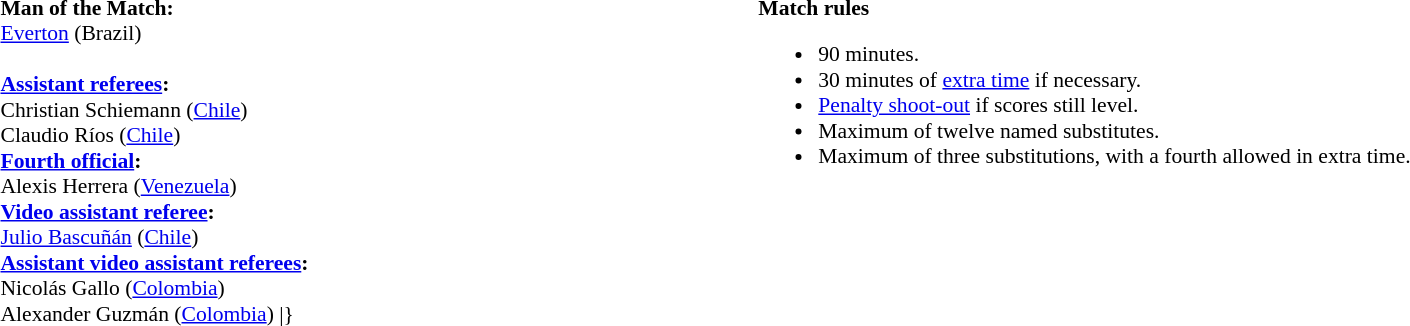<table style="width:100%;font-size:90%">
<tr>
<td><br><strong>Man of the Match:</strong>
<br><a href='#'>Everton</a> (Brazil)<br><br><strong><a href='#'>Assistant referees</a>:</strong>
<br>Christian Schiemann (<a href='#'>Chile</a>)
<br>Claudio Ríos (<a href='#'>Chile</a>)
<br><strong><a href='#'>Fourth official</a>:</strong>
<br>Alexis Herrera (<a href='#'>Venezuela</a>)
<br><strong><a href='#'>Video assistant referee</a>:</strong>
<br><a href='#'>Julio Bascuñán</a> (<a href='#'>Chile</a>)
<br><strong><a href='#'>Assistant video assistant referees</a>:</strong>
<br>Nicolás Gallo (<a href='#'>Colombia</a>)
<br>Alexander Guzmán (<a href='#'>Colombia</a>)
<includeonly>|}</includeonly></td>
<td style="width:60%;vertical-align:top"><br><strong>Match rules</strong><ul><li>90 minutes.</li><li>30 minutes of <a href='#'>extra time</a> if necessary.</li><li><a href='#'>Penalty shoot-out</a> if scores still level.</li><li>Maximum of twelve named substitutes.</li><li>Maximum of three substitutions, with a fourth allowed in extra time.</li></ul></td>
</tr>
</table>
